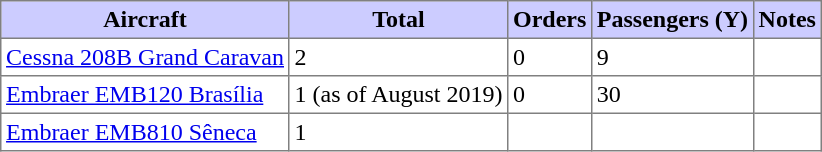<table class="toccolours" border="1" cellpadding="3" style="margin:1em auto; border-collapse:collapse">
<tr bgcolor=#ccccff>
<th>Aircraft</th>
<th>Total</th>
<th>Orders</th>
<th>Passengers (Y)</th>
<th>Notes</th>
</tr>
<tr>
<td><a href='#'>Cessna 208B Grand Caravan</a></td>
<td>2</td>
<td>0</td>
<td>9</td>
<td></td>
</tr>
<tr>
<td><a href='#'>Embraer EMB120 Brasília</a></td>
<td>1 (as of August 2019)</td>
<td>0</td>
<td>30</td>
<td></td>
</tr>
<tr>
<td><a href='#'>Embraer EMB810 Sêneca</a></td>
<td>1</td>
<td></td>
<td></td>
<td></td>
</tr>
</table>
